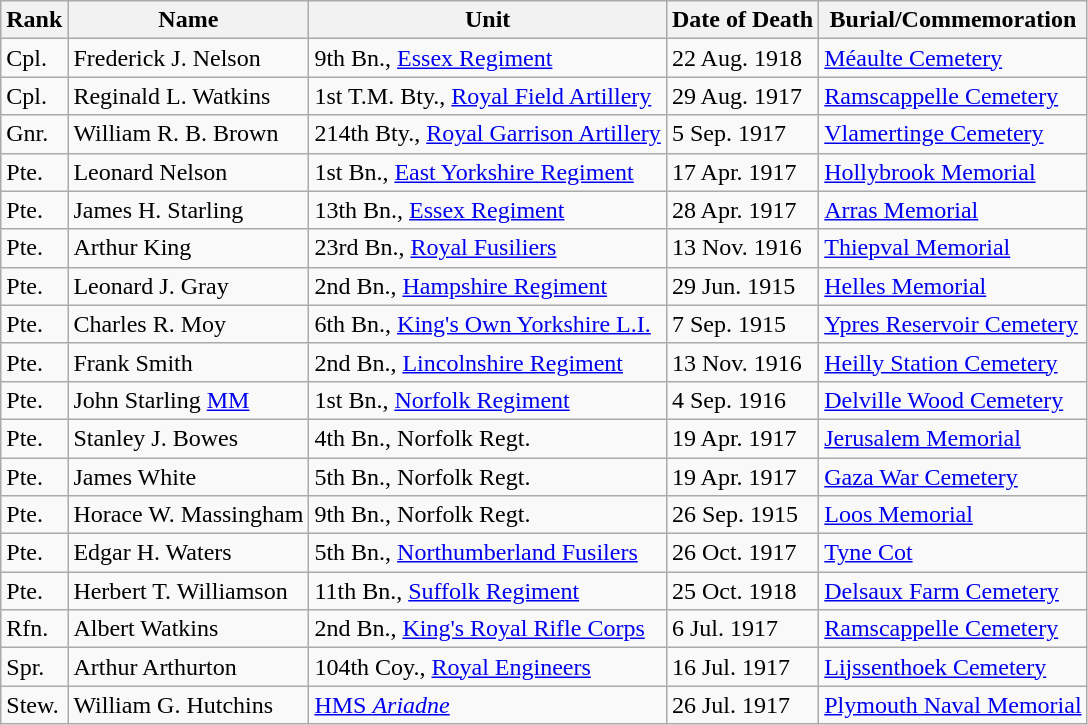<table class="wikitable">
<tr>
<th>Rank</th>
<th>Name</th>
<th>Unit</th>
<th>Date of Death</th>
<th>Burial/Commemoration</th>
</tr>
<tr>
<td>Cpl.</td>
<td>Frederick J. Nelson</td>
<td>9th Bn., <a href='#'>Essex Regiment</a></td>
<td>22 Aug. 1918</td>
<td><a href='#'>Méaulte Cemetery</a></td>
</tr>
<tr>
<td>Cpl.</td>
<td>Reginald L. Watkins</td>
<td>1st T.M. Bty., <a href='#'>Royal Field Artillery</a></td>
<td>29 Aug. 1917</td>
<td><a href='#'>Ramscappelle Cemetery</a></td>
</tr>
<tr>
<td>Gnr.</td>
<td>William R. B. Brown</td>
<td>214th Bty., <a href='#'>Royal Garrison Artillery</a></td>
<td>5 Sep. 1917</td>
<td><a href='#'>Vlamertinge Cemetery</a></td>
</tr>
<tr>
<td>Pte.</td>
<td>Leonard Nelson</td>
<td>1st Bn., <a href='#'>East Yorkshire Regiment</a></td>
<td>17 Apr. 1917</td>
<td><a href='#'>Hollybrook Memorial</a></td>
</tr>
<tr>
<td>Pte.</td>
<td>James H. Starling</td>
<td>13th Bn., <a href='#'>Essex Regiment</a></td>
<td>28 Apr. 1917</td>
<td><a href='#'>Arras Memorial</a></td>
</tr>
<tr>
<td>Pte.</td>
<td>Arthur King</td>
<td>23rd Bn., <a href='#'>Royal Fusiliers</a></td>
<td>13 Nov. 1916</td>
<td><a href='#'>Thiepval Memorial</a></td>
</tr>
<tr>
<td>Pte.</td>
<td>Leonard J. Gray</td>
<td>2nd Bn., <a href='#'>Hampshire Regiment</a></td>
<td>29 Jun. 1915</td>
<td><a href='#'>Helles Memorial</a></td>
</tr>
<tr>
<td>Pte.</td>
<td>Charles R. Moy</td>
<td>6th Bn., <a href='#'>King's Own Yorkshire L.I.</a></td>
<td>7 Sep. 1915</td>
<td><a href='#'>Ypres Reservoir Cemetery</a></td>
</tr>
<tr>
<td>Pte.</td>
<td>Frank Smith</td>
<td>2nd Bn., <a href='#'>Lincolnshire Regiment</a></td>
<td>13 Nov. 1916</td>
<td><a href='#'>Heilly Station Cemetery</a></td>
</tr>
<tr>
<td>Pte.</td>
<td>John Starling <a href='#'>MM</a></td>
<td>1st Bn., <a href='#'>Norfolk Regiment</a></td>
<td>4 Sep. 1916</td>
<td><a href='#'>Delville Wood Cemetery</a></td>
</tr>
<tr>
<td>Pte.</td>
<td>Stanley J. Bowes</td>
<td>4th Bn., Norfolk Regt.</td>
<td>19 Apr. 1917</td>
<td><a href='#'>Jerusalem Memorial</a></td>
</tr>
<tr>
<td>Pte.</td>
<td>James White</td>
<td>5th Bn., Norfolk Regt.</td>
<td>19 Apr. 1917</td>
<td><a href='#'>Gaza War Cemetery</a></td>
</tr>
<tr>
<td>Pte.</td>
<td>Horace W. Massingham</td>
<td>9th Bn., Norfolk Regt.</td>
<td>26 Sep. 1915</td>
<td><a href='#'>Loos Memorial</a></td>
</tr>
<tr>
<td>Pte.</td>
<td>Edgar H. Waters</td>
<td>5th Bn., <a href='#'>Northumberland Fusilers</a></td>
<td>26 Oct. 1917</td>
<td><a href='#'>Tyne Cot</a></td>
</tr>
<tr>
<td>Pte.</td>
<td>Herbert T. Williamson</td>
<td>11th Bn., <a href='#'>Suffolk Regiment</a></td>
<td>25 Oct. 1918</td>
<td><a href='#'>Delsaux Farm Cemetery</a></td>
</tr>
<tr>
<td>Rfn.</td>
<td>Albert Watkins</td>
<td>2nd Bn., <a href='#'>King's Royal Rifle Corps</a></td>
<td>6 Jul. 1917</td>
<td><a href='#'>Ramscappelle Cemetery</a></td>
</tr>
<tr>
<td>Spr.</td>
<td>Arthur Arthurton</td>
<td>104th Coy., <a href='#'>Royal Engineers</a></td>
<td>16 Jul. 1917</td>
<td><a href='#'>Lijssenthoek Cemetery</a></td>
</tr>
<tr>
<td>Stew.</td>
<td>William G. Hutchins</td>
<td><a href='#'>HMS <em>Ariadne</em></a></td>
<td>26 Jul. 1917</td>
<td><a href='#'>Plymouth Naval Memorial</a></td>
</tr>
</table>
